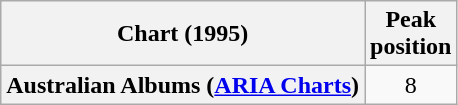<table class="wikitable sortable plainrowheaders" style="text-align:center">
<tr>
<th scope="col">Chart (1995)</th>
<th scope="col">Peak<br>position</th>
</tr>
<tr>
<th scope="row">Australian Albums (<a href='#'>ARIA Charts</a>)</th>
<td>8</td>
</tr>
</table>
